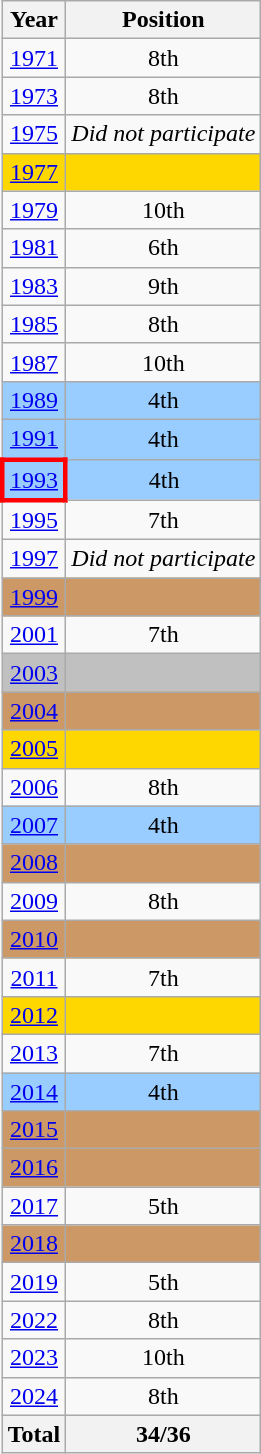<table class="wikitable" style="text-align: center;">
<tr>
<th>Year</th>
<th>Position</th>
</tr>
<tr>
<td> <a href='#'>1971</a></td>
<td>8th</td>
</tr>
<tr>
<td> <a href='#'>1973</a></td>
<td>8th</td>
</tr>
<tr>
<td> <a href='#'>1975</a></td>
<td><em>Did not participate</em></td>
</tr>
<tr bgcolor=gold>
<td> <a href='#'>1977</a></td>
<td></td>
</tr>
<tr>
<td> <a href='#'>1979</a></td>
<td>10th</td>
</tr>
<tr>
<td> <a href='#'>1981</a></td>
<td>6th</td>
</tr>
<tr>
<td> <a href='#'>1983</a></td>
<td>9th</td>
</tr>
<tr>
<td> <a href='#'>1985</a></td>
<td>8th</td>
</tr>
<tr>
<td> <a href='#'>1987</a></td>
<td>10th</td>
</tr>
<tr bgcolor=#9acdff>
<td> <a href='#'>1989</a></td>
<td>4th</td>
</tr>
<tr bgcolor=#9acdff>
<td> <a href='#'>1991</a></td>
<td>4th</td>
</tr>
<tr bgcolor=#9acdff>
<td style="border: 3px solid red"> <a href='#'>1993</a></td>
<td>4th</td>
</tr>
<tr>
<td> <a href='#'>1995</a></td>
<td>7th</td>
</tr>
<tr>
<td> <a href='#'>1997</a></td>
<td rowspan=1><em>Did not participate</em></td>
</tr>
<tr bgcolor=#cc9966>
<td> <a href='#'>1999</a></td>
<td></td>
</tr>
<tr>
<td> <a href='#'>2001</a></td>
<td>7th</td>
</tr>
<tr bgcolor=silver>
<td> <a href='#'>2003</a></td>
<td></td>
</tr>
<tr bgcolor=#cc9966>
<td> <a href='#'>2004</a></td>
<td></td>
</tr>
<tr bgcolor=gold>
<td> <a href='#'>2005</a></td>
<td></td>
</tr>
<tr>
<td> <a href='#'>2006</a></td>
<td>8th</td>
</tr>
<tr bgcolor=#9acdff>
<td> <a href='#'>2007</a></td>
<td>4th</td>
</tr>
<tr bgcolor=#cc9966>
<td> <a href='#'>2008</a></td>
<td></td>
</tr>
<tr>
<td> <a href='#'>2009</a></td>
<td>8th</td>
</tr>
<tr bgcolor=#cc9966>
<td> <a href='#'>2010</a></td>
<td></td>
</tr>
<tr>
<td> <a href='#'>2011</a></td>
<td>7th</td>
</tr>
<tr bgcolor=gold>
<td>  <a href='#'>2012</a></td>
<td></td>
</tr>
<tr>
<td> <a href='#'>2013</a></td>
<td>7th</td>
</tr>
<tr bgcolor=#9acdff>
<td> <a href='#'>2014</a></td>
<td>4th</td>
</tr>
<tr bgcolor=#cc9966>
<td> <a href='#'>2015</a></td>
<td></td>
</tr>
<tr bgcolor=#cc9966>
<td> <a href='#'>2016</a></td>
<td></td>
</tr>
<tr>
<td> <a href='#'>2017</a></td>
<td>5th</td>
</tr>
<tr bgcolor=#cc9966>
<td> <a href='#'>2018</a></td>
<td></td>
</tr>
<tr>
<td> <a href='#'>2019</a></td>
<td>5th</td>
</tr>
<tr>
<td> <a href='#'>2022</a></td>
<td>8th</td>
</tr>
<tr>
<td> <a href='#'>2023</a></td>
<td>10th</td>
</tr>
<tr>
<td> <a href='#'>2024</a></td>
<td>8th</td>
</tr>
<tr>
<th>Total</th>
<th>34/36</th>
</tr>
</table>
